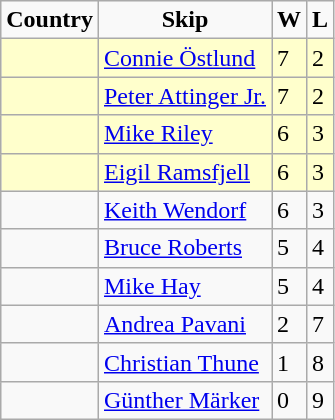<table class="wikitable">
<tr align=center>
<td><strong>Country</strong></td>
<td><strong>Skip</strong></td>
<td><strong>W</strong></td>
<td><strong>L</strong></td>
</tr>
<tr bgcolor=#ffffcc>
<td></td>
<td><a href='#'>Connie Östlund</a></td>
<td>7</td>
<td>2</td>
</tr>
<tr bgcolor=#ffffcc>
<td></td>
<td><a href='#'>Peter Attinger Jr.</a></td>
<td>7</td>
<td>2</td>
</tr>
<tr bgcolor=#ffffcc>
<td></td>
<td><a href='#'>Mike Riley</a></td>
<td>6</td>
<td>3</td>
</tr>
<tr bgcolor=#ffffcc>
<td></td>
<td><a href='#'>Eigil Ramsfjell</a></td>
<td>6</td>
<td>3</td>
</tr>
<tr>
<td></td>
<td><a href='#'>Keith Wendorf</a></td>
<td>6</td>
<td>3</td>
</tr>
<tr>
<td></td>
<td><a href='#'>Bruce Roberts</a></td>
<td>5</td>
<td>4</td>
</tr>
<tr>
<td></td>
<td><a href='#'>Mike Hay</a></td>
<td>5</td>
<td>4</td>
</tr>
<tr>
<td></td>
<td><a href='#'>Andrea Pavani</a></td>
<td>2</td>
<td>7</td>
</tr>
<tr>
<td></td>
<td><a href='#'>Christian Thune</a></td>
<td>1</td>
<td>8</td>
</tr>
<tr>
<td></td>
<td><a href='#'>Günther Märker</a></td>
<td>0</td>
<td>9</td>
</tr>
</table>
